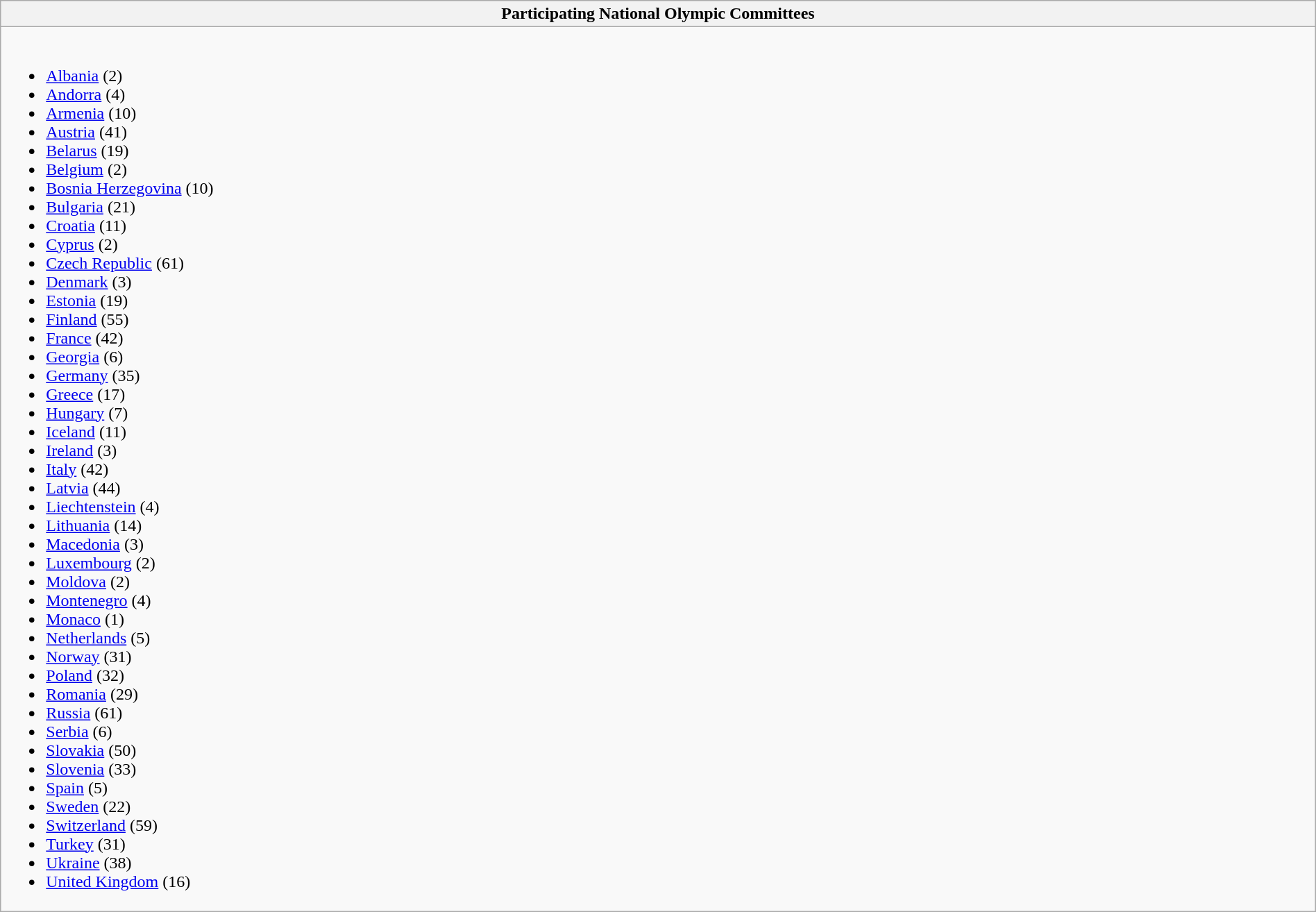<table class="wikitable collapsible" style="width:100%;">
<tr>
<th>Participating National Olympic Committees</th>
</tr>
<tr>
<td><br><ul><li> <a href='#'>Albania</a> (2)</li><li> <a href='#'>Andorra</a> (4)</li><li> <a href='#'>Armenia</a> (10)</li><li> <a href='#'>Austria</a> (41)</li><li> <a href='#'>Belarus</a> (19)</li><li> <a href='#'>Belgium</a> (2)</li><li> <a href='#'>Bosnia Herzegovina</a> (10)</li><li> <a href='#'>Bulgaria</a> (21)</li><li> <a href='#'>Croatia</a> (11)</li><li> <a href='#'>Cyprus</a> (2)</li><li> <a href='#'>Czech Republic</a> (61)</li><li> <a href='#'>Denmark</a> (3)</li><li> <a href='#'>Estonia</a> (19)</li><li> <a href='#'>Finland</a> (55)</li><li> <a href='#'>France</a> (42)</li><li> <a href='#'>Georgia</a> (6)</li><li> <a href='#'>Germany</a> (35)</li><li> <a href='#'>Greece</a> (17)</li><li> <a href='#'>Hungary</a> (7)</li><li> <a href='#'>Iceland</a> (11)</li><li> <a href='#'>Ireland</a> (3)</li><li> <a href='#'>Italy</a> (42)</li><li> <a href='#'>Latvia</a> (44)</li><li> <a href='#'>Liechtenstein</a> (4)</li><li> <a href='#'>Lithuania</a> (14)</li><li> <a href='#'>Macedonia</a> (3)</li><li> <a href='#'>Luxembourg</a> (2)</li><li> <a href='#'>Moldova</a> (2)</li><li> <a href='#'>Montenegro</a> (4)</li><li> <a href='#'>Monaco</a> (1)</li><li> <a href='#'>Netherlands</a> (5)</li><li> <a href='#'>Norway</a> (31)</li><li> <a href='#'>Poland</a> (32)</li><li> <a href='#'>Romania</a> (29)</li><li> <a href='#'>Russia</a> (61)</li><li> <a href='#'>Serbia</a> (6)</li><li> <a href='#'>Slovakia</a> (50)</li><li> <a href='#'>Slovenia</a> (33)</li><li> <a href='#'>Spain</a> (5)</li><li> <a href='#'>Sweden</a> (22)</li><li> <a href='#'>Switzerland</a> (59)</li><li> <a href='#'>Turkey</a> (31)</li><li> <a href='#'>Ukraine</a> (38)</li><li>  <a href='#'>United Kingdom</a> (16)</li></ul></td>
</tr>
</table>
